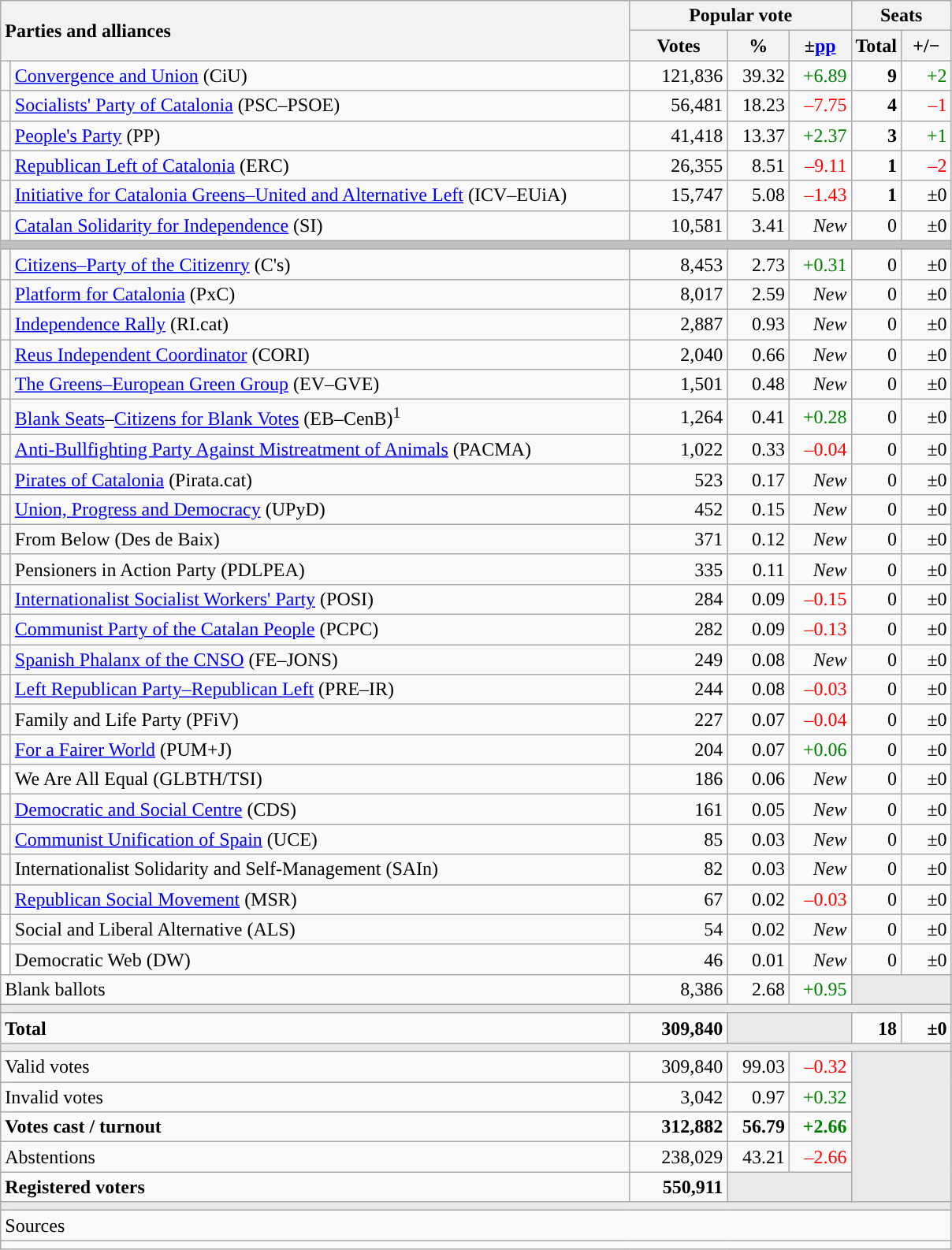<table class="wikitable" style="text-align:right;">
<tr>
<th style="text-align:left;" rowspan="2" colspan="2" width="525">Parties and alliances</th>
<th colspan="3">Popular vote</th>
<th colspan="2">Seats</th>
</tr>
<tr>
<th width="75">Votes</th>
<th width="45">%</th>
<th width="45">±<a href='#'>pp</a></th>
<th width="35">Total</th>
<th width="35">+/−</th>
</tr>
<tr>
<td width="1" style="color:inherit;background:"></td>
<td align="left"><a href='#'>Convergence and Union</a> (CiU)</td>
<td>121,836</td>
<td>39.32</td>
<td style="color:green;">+6.89</td>
<td><strong>9</strong></td>
<td style="color:green;">+2</td>
</tr>
<tr>
<td style="color:inherit;background:"></td>
<td align="left"><a href='#'>Socialists' Party of Catalonia</a> (PSC–PSOE)</td>
<td>56,481</td>
<td>18.23</td>
<td style="color:red;">–7.75</td>
<td><strong>4</strong></td>
<td style="color:red;">–1</td>
</tr>
<tr>
<td style="color:inherit;background:"></td>
<td align="left"><a href='#'>People's Party</a> (PP)</td>
<td>41,418</td>
<td>13.37</td>
<td style="color:green;">+2.37</td>
<td><strong>3</strong></td>
<td style="color:green;">+1</td>
</tr>
<tr>
<td style="color:inherit;background:"></td>
<td align="left"><a href='#'>Republican Left of Catalonia</a> (ERC)</td>
<td>26,355</td>
<td>8.51</td>
<td style="color:red;">–9.11</td>
<td><strong>1</strong></td>
<td style="color:red;">–2</td>
</tr>
<tr>
<td style="color:inherit;background:"></td>
<td align="left"><a href='#'>Initiative for Catalonia Greens–United and Alternative Left</a> (ICV–EUiA)</td>
<td>15,747</td>
<td>5.08</td>
<td style="color:red;">–1.43</td>
<td><strong>1</strong></td>
<td>±0</td>
</tr>
<tr>
<td style="color:inherit;background:"></td>
<td align="left"><a href='#'>Catalan Solidarity for Independence</a> (SI)</td>
<td>10,581</td>
<td>3.41</td>
<td><em>New</em></td>
<td>0</td>
<td>±0</td>
</tr>
<tr>
<td colspan="7" bgcolor="#C0C0C0"></td>
</tr>
<tr>
<td style="color:inherit;background:"></td>
<td align="left"><a href='#'>Citizens–Party of the Citizenry</a> (C's)</td>
<td>8,453</td>
<td>2.73</td>
<td style="color:green;">+0.31</td>
<td>0</td>
<td>±0</td>
</tr>
<tr>
<td style="color:inherit;background:"></td>
<td align="left"><a href='#'>Platform for Catalonia</a> (PxC)</td>
<td>8,017</td>
<td>2.59</td>
<td><em>New</em></td>
<td>0</td>
<td>±0</td>
</tr>
<tr>
<td style="color:inherit;background:"></td>
<td align="left"><a href='#'>Independence Rally</a> (RI.cat)</td>
<td>2,887</td>
<td>0.93</td>
<td><em>New</em></td>
<td>0</td>
<td>±0</td>
</tr>
<tr>
<td style="color:inherit;background:"></td>
<td align="left"><a href='#'>Reus Independent Coordinator</a> (CORI)</td>
<td>2,040</td>
<td>0.66</td>
<td><em>New</em></td>
<td>0</td>
<td>±0</td>
</tr>
<tr>
<td style="color:inherit;background:"></td>
<td align="left"><a href='#'>The Greens–European Green Group</a> (EV–GVE)</td>
<td>1,501</td>
<td>0.48</td>
<td><em>New</em></td>
<td>0</td>
<td>±0</td>
</tr>
<tr>
<td style="color:inherit;background:"></td>
<td align="left"><a href='#'>Blank Seats</a>–<a href='#'>Citizens for Blank Votes</a> (EB–CenB)<sup>1</sup></td>
<td>1,264</td>
<td>0.41</td>
<td style="color:green;">+0.28</td>
<td>0</td>
<td>±0</td>
</tr>
<tr>
<td style="color:inherit;background:"></td>
<td align="left"><a href='#'>Anti-Bullfighting Party Against Mistreatment of Animals</a> (PACMA)</td>
<td>1,022</td>
<td>0.33</td>
<td style="color:red;">–0.04</td>
<td>0</td>
<td>±0</td>
</tr>
<tr>
<td style="color:inherit;background:"></td>
<td align="left"><a href='#'>Pirates of Catalonia</a> (Pirata.cat)</td>
<td>523</td>
<td>0.17</td>
<td><em>New</em></td>
<td>0</td>
<td>±0</td>
</tr>
<tr>
<td style="color:inherit;background:"></td>
<td align="left"><a href='#'>Union, Progress and Democracy</a> (UPyD)</td>
<td>452</td>
<td>0.15</td>
<td><em>New</em></td>
<td>0</td>
<td>±0</td>
</tr>
<tr>
<td style="color:inherit;background:"></td>
<td align="left">From Below (Des de Baix)</td>
<td>371</td>
<td>0.12</td>
<td><em>New</em></td>
<td>0</td>
<td>±0</td>
</tr>
<tr>
<td style="color:inherit;background:"></td>
<td align="left">Pensioners in Action Party (PDLPEA)</td>
<td>335</td>
<td>0.11</td>
<td><em>New</em></td>
<td>0</td>
<td>±0</td>
</tr>
<tr>
<td style="color:inherit;background:"></td>
<td align="left"><a href='#'>Internationalist Socialist Workers' Party</a> (POSI)</td>
<td>284</td>
<td>0.09</td>
<td style="color:red;">–0.15</td>
<td>0</td>
<td>±0</td>
</tr>
<tr>
<td style="color:inherit;background:"></td>
<td align="left"><a href='#'>Communist Party of the Catalan People</a> (PCPC)</td>
<td>282</td>
<td>0.09</td>
<td style="color:red;">–0.13</td>
<td>0</td>
<td>±0</td>
</tr>
<tr>
<td style="color:inherit;background:"></td>
<td align="left"><a href='#'>Spanish Phalanx of the CNSO</a> (FE–JONS)</td>
<td>249</td>
<td>0.08</td>
<td><em>New</em></td>
<td>0</td>
<td>±0</td>
</tr>
<tr>
<td style="color:inherit;background:"></td>
<td align="left"><a href='#'>Left Republican Party–Republican Left</a> (PRE–IR)</td>
<td>244</td>
<td>0.08</td>
<td style="color:red;">–0.03</td>
<td>0</td>
<td>±0</td>
</tr>
<tr>
<td style="color:inherit;background:"></td>
<td align="left">Family and Life Party (PFiV)</td>
<td>227</td>
<td>0.07</td>
<td style="color:red;">–0.04</td>
<td>0</td>
<td>±0</td>
</tr>
<tr>
<td style="color:inherit;background:"></td>
<td align="left"><a href='#'>For a Fairer World</a> (PUM+J)</td>
<td>204</td>
<td>0.07</td>
<td style="color:green;">+0.06</td>
<td>0</td>
<td>±0</td>
</tr>
<tr>
<td bgcolor="white"></td>
<td align="left">We Are All Equal (GLBTH/TSI)</td>
<td>186</td>
<td>0.06</td>
<td><em>New</em></td>
<td>0</td>
<td>±0</td>
</tr>
<tr>
<td style="color:inherit;background:"></td>
<td align="left"><a href='#'>Democratic and Social Centre</a> (CDS)</td>
<td>161</td>
<td>0.05</td>
<td><em>New</em></td>
<td>0</td>
<td>±0</td>
</tr>
<tr>
<td style="color:inherit;background:"></td>
<td align="left"><a href='#'>Communist Unification of Spain</a> (UCE)</td>
<td>85</td>
<td>0.03</td>
<td><em>New</em></td>
<td>0</td>
<td>±0</td>
</tr>
<tr>
<td style="color:inherit;background:"></td>
<td align="left">Internationalist Solidarity and Self-Management (SAIn)</td>
<td>82</td>
<td>0.03</td>
<td><em>New</em></td>
<td>0</td>
<td>±0</td>
</tr>
<tr>
<td style="color:inherit;background:"></td>
<td align="left"><a href='#'>Republican Social Movement</a> (MSR)</td>
<td>67</td>
<td>0.02</td>
<td style="color:red;">–0.03</td>
<td>0</td>
<td>±0</td>
</tr>
<tr>
<td bgcolor="white"></td>
<td align="left">Social and Liberal Alternative (ALS)</td>
<td>54</td>
<td>0.02</td>
<td><em>New</em></td>
<td>0</td>
<td>±0</td>
</tr>
<tr>
<td bgcolor="white"></td>
<td align="left">Democratic Web (DW)</td>
<td>46</td>
<td>0.01</td>
<td><em>New</em></td>
<td>0</td>
<td>±0</td>
</tr>
<tr>
<td align="left" colspan="2">Blank ballots</td>
<td>8,386</td>
<td>2.68</td>
<td style="color:green;">+0.95</td>
<td bgcolor="#E9E9E9" colspan="2"></td>
</tr>
<tr>
<td colspan="7" bgcolor="#E9E9E9"></td>
</tr>
<tr style="font-weight:bold;">
<td align="left" colspan="2">Total</td>
<td>309,840</td>
<td bgcolor="#E9E9E9" colspan="2"></td>
<td>18</td>
<td>±0</td>
</tr>
<tr>
<td colspan="7" bgcolor="#E9E9E9"></td>
</tr>
<tr>
<td align="left" colspan="2">Valid votes</td>
<td>309,840</td>
<td>99.03</td>
<td style="color:red;">–0.32</td>
<td bgcolor="#E9E9E9" colspan="2" rowspan="5"></td>
</tr>
<tr>
<td align="left" colspan="2">Invalid votes</td>
<td>3,042</td>
<td>0.97</td>
<td style="color:green;">+0.32</td>
</tr>
<tr style="font-weight:bold;">
<td align="left" colspan="2">Votes cast / turnout</td>
<td>312,882</td>
<td>56.79</td>
<td style="color:green;">+2.66</td>
</tr>
<tr>
<td align="left" colspan="2">Abstentions</td>
<td>238,029</td>
<td>43.21</td>
<td style="color:red;">–2.66</td>
</tr>
<tr style="font-weight:bold;">
<td align="left" colspan="2">Registered voters</td>
<td>550,911</td>
<td bgcolor="#E9E9E9" colspan="2"></td>
</tr>
<tr>
<td colspan="7" bgcolor="#E9E9E9"></td>
</tr>
<tr>
<td align="left" colspan="7">Sources</td>
</tr>
<tr>
<td colspan="7" style="text-align:left; max-width:790px;"></td>
</tr>
</table>
